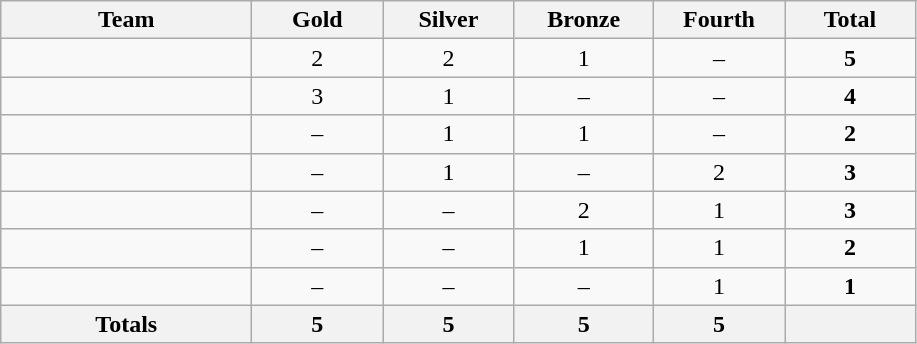<table class="wikitable" style="text-align:center;">
<tr>
<th style="width:10em;">Team</th>
<th style="width:5em;"> Gold</th>
<th style="width:5em;"> Silver</th>
<th style="width:5.75em; padding:0; cell-spacing:0;"> Bronze</th>
<th style="width:5em;">Fourth</th>
<th style="width:5em;">Total </th>
</tr>
<tr>
<td align=left></td>
<td>2</td>
<td>2</td>
<td>1</td>
<td>–</td>
<td><strong>5</strong></td>
</tr>
<tr>
<td align=left></td>
<td>3</td>
<td>1</td>
<td>–</td>
<td>–</td>
<td><strong>4</strong></td>
</tr>
<tr>
<td align=left></td>
<td>–</td>
<td>1</td>
<td>1</td>
<td>–</td>
<td><strong>2</strong></td>
</tr>
<tr>
<td align=left></td>
<td>–</td>
<td>1</td>
<td>–</td>
<td>2</td>
<td><strong>3</strong></td>
</tr>
<tr>
<td align=left></td>
<td>–</td>
<td>–</td>
<td>2</td>
<td>1</td>
<td><strong>3</strong></td>
</tr>
<tr>
<td align=left></td>
<td>–</td>
<td>–</td>
<td>1</td>
<td>1</td>
<td><strong>2</strong></td>
</tr>
<tr>
<td align=left></td>
<td>–</td>
<td>–</td>
<td>–</td>
<td>1</td>
<td><strong>1</strong></td>
</tr>
<tr>
<th>Totals</th>
<th>5</th>
<th>5</th>
<th>5</th>
<th>5</th>
<th><strong></strong></th>
</tr>
</table>
